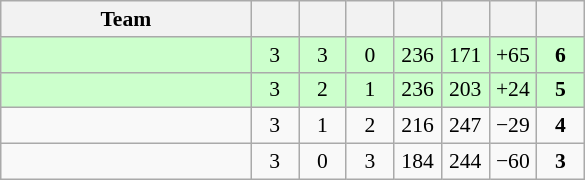<table class="wikitable" style="text-align: center; font-size:90% ">
<tr>
<th width=160>Team</th>
<th width=25></th>
<th width=25></th>
<th width=25></th>
<th width=25></th>
<th width=25></th>
<th width=25></th>
<th width=25></th>
</tr>
<tr bgcolor=ccffcc>
<td align=left></td>
<td>3</td>
<td>3</td>
<td>0</td>
<td>236</td>
<td>171</td>
<td>+65</td>
<td><strong>6</strong></td>
</tr>
<tr bgcolor=ccffcc>
<td align=left></td>
<td>3</td>
<td>2</td>
<td>1</td>
<td>236</td>
<td>203</td>
<td>+24</td>
<td><strong>5</strong></td>
</tr>
<tr>
<td align=left></td>
<td>3</td>
<td>1</td>
<td>2</td>
<td>216</td>
<td>247</td>
<td>−29</td>
<td><strong>4</strong></td>
</tr>
<tr>
<td align=left></td>
<td>3</td>
<td>0</td>
<td>3</td>
<td>184</td>
<td>244</td>
<td>−60</td>
<td><strong>3</strong></td>
</tr>
</table>
